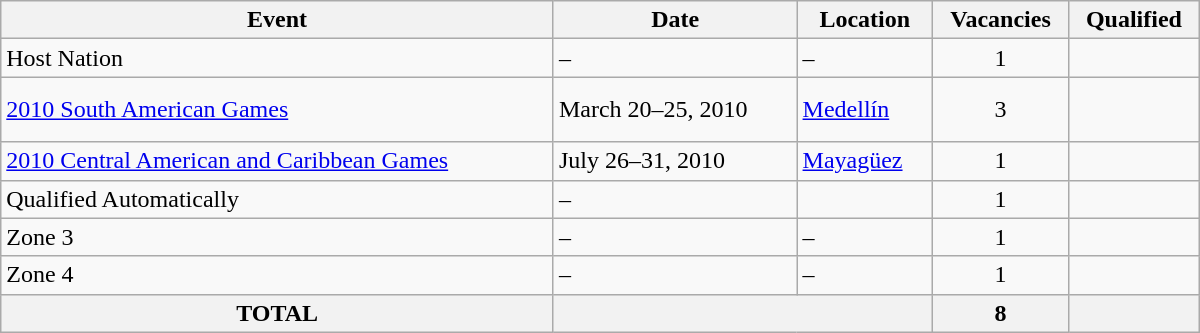<table class="wikitable" width=800>
<tr>
<th>Event</th>
<th>Date</th>
<th>Location</th>
<th>Vacancies</th>
<th>Qualified</th>
</tr>
<tr>
<td>Host Nation</td>
<td>–</td>
<td>–</td>
<td align=center>1</td>
<td></td>
</tr>
<tr>
<td><a href='#'>2010 South American Games</a></td>
<td>March 20–25, 2010</td>
<td> <a href='#'>Medellín</a></td>
<td align=center>3</td>
<td> <br>  <br> </td>
</tr>
<tr>
<td><a href='#'>2010 Central American and Caribbean Games</a></td>
<td>July 26–31, 2010</td>
<td> <a href='#'>Mayagüez</a></td>
<td align=center>1</td>
<td></td>
</tr>
<tr>
<td>Qualified Automatically</td>
<td>–</td>
<td></td>
<td align=center>1</td>
<td> </td>
</tr>
<tr>
<td>Zone 3</td>
<td>–</td>
<td>–</td>
<td align=center>1</td>
<td></td>
</tr>
<tr>
<td>Zone 4</td>
<td>–</td>
<td>–</td>
<td align=center>1</td>
<td></td>
</tr>
<tr>
<th>TOTAL</th>
<th colspan="2"></th>
<th>8</th>
<th></th>
</tr>
</table>
